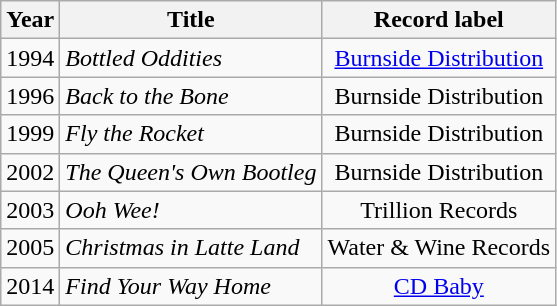<table class="wikitable sortable">
<tr>
<th>Year</th>
<th>Title</th>
<th>Record label</th>
</tr>
<tr>
<td>1994</td>
<td><em>Bottled Oddities</em></td>
<td style="text-align:center;"><a href='#'>Burnside Distribution</a></td>
</tr>
<tr>
<td>1996</td>
<td><em>Back to the Bone</em></td>
<td style="text-align:center;">Burnside Distribution</td>
</tr>
<tr>
<td>1999</td>
<td><em>Fly the Rocket</em></td>
<td style="text-align:center;">Burnside Distribution</td>
</tr>
<tr>
<td>2002</td>
<td><em>The Queen's Own Bootleg</em></td>
<td style="text-align:center;">Burnside Distribution</td>
</tr>
<tr>
<td>2003</td>
<td><em>Ooh Wee!</em></td>
<td style="text-align:center;">Trillion Records</td>
</tr>
<tr>
<td>2005</td>
<td><em>Christmas in Latte Land</em></td>
<td style="text-align:center;">Water & Wine Records</td>
</tr>
<tr>
<td>2014</td>
<td><em>Find Your Way Home</em></td>
<td style="text-align:center;"><a href='#'>CD Baby</a></td>
</tr>
</table>
